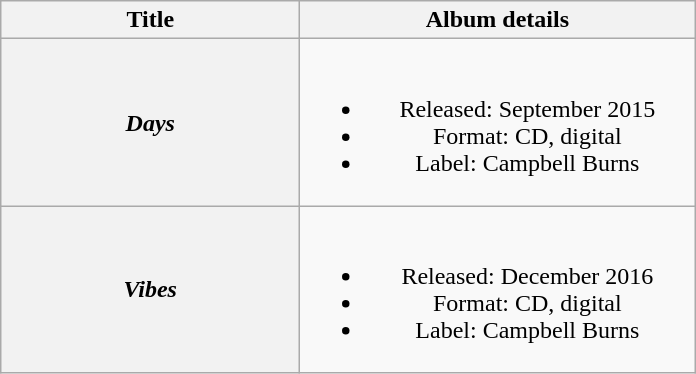<table class="wikitable plainrowheaders" style="text-align:center;" border="1">
<tr>
<th scope="col" rowspan="1" style="width:12em;">Title</th>
<th scope="col" rowspan="1" style="width:16em;">Album details</th>
</tr>
<tr>
<th scope="row"><em>Days</em></th>
<td><br><ul><li>Released: September 2015</li><li>Format: CD, digital</li><li>Label: Campbell Burns</li></ul></td>
</tr>
<tr>
<th scope="row"><em>Vibes</em></th>
<td><br><ul><li>Released: December 2016</li><li>Format: CD, digital</li><li>Label: Campbell Burns</li></ul></td>
</tr>
</table>
